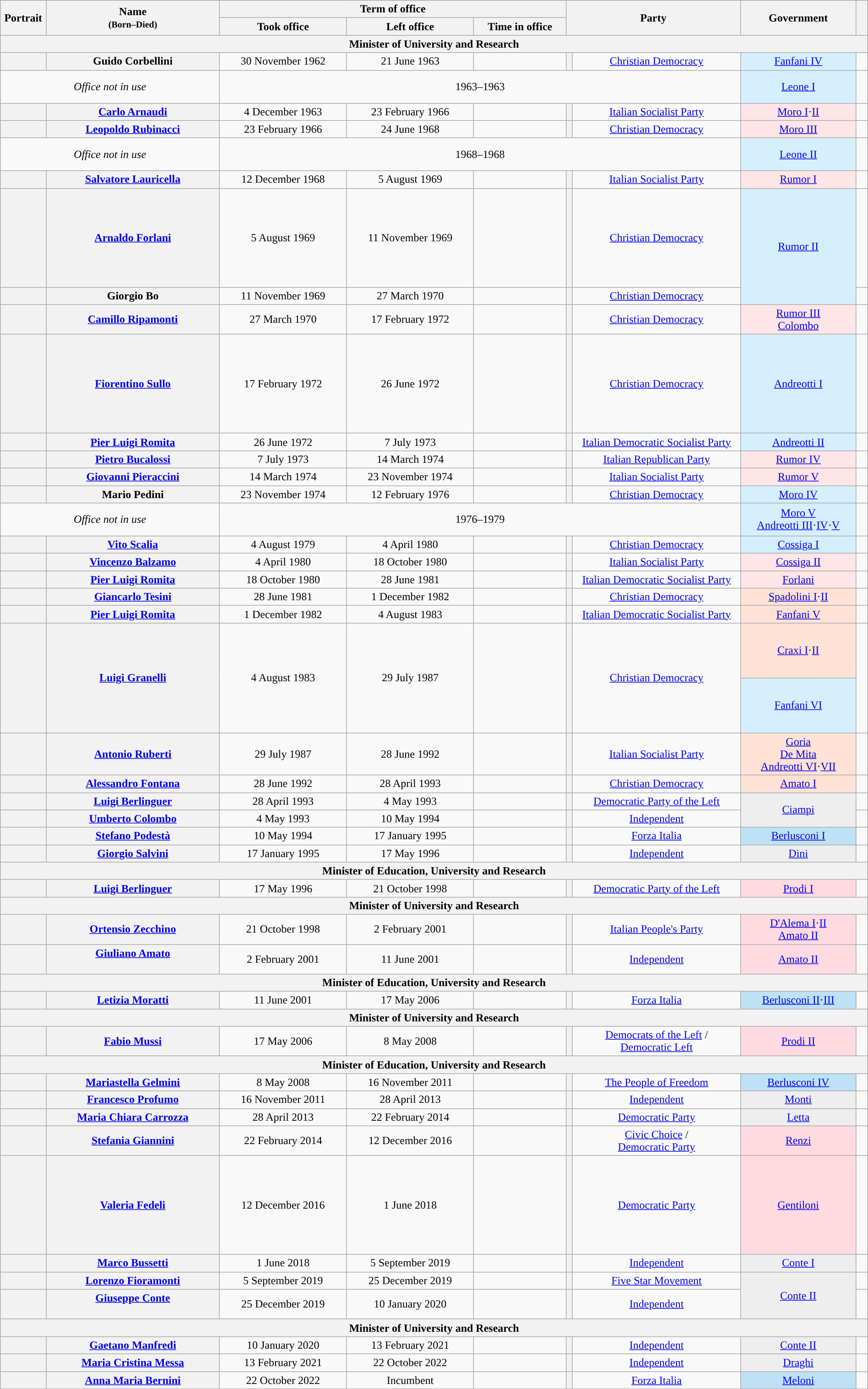<table class="wikitable" style="text-align:center; style="width=100%">
<tr>
<th width=1% rowspan=2>Portrait</th>
<th width=15% rowspan=2>Name<br><small>(Born–Died)</small></th>
<th width=30% colspan=3>Term of office</th>
<th width=15% rowspan=2 colspan=2>Party</th>
<th width=10% rowspan=2>Government</th>
<th width=1% rowspan=2></th>
</tr>
<tr style="text-align:center;">
<th width=11%>Took office</th>
<th width=11%>Left office</th>
<th width=8%>Time in office</th>
</tr>
<tr>
<th colspan=9>Minister of University and Research</th>
</tr>
<tr>
<th></th>
<th scope="row" style="font-weight:normal"><strong>Guido Corbellini</strong><br></th>
<td>30 November 1962</td>
<td>21 June 1963</td>
<td></td>
<th style="background:"></th>
<td><a href='#'>Christian Democracy</a></td>
<td bgcolor=#D5EFFF><a href='#'>Fanfani IV</a></td>
<td></td>
</tr>
<tr style="height:3em;">
<td colspan=2><em>Office not in use</em></td>
<td colspan=5 align="center">1963–1963</td>
<td bgcolor=#D5EFFF><a href='#'>Leone I</a></td>
<td></td>
</tr>
<tr>
<th></th>
<th scope="row" style="font-weight:normal"><strong><a href='#'>Carlo Arnaudi</a></strong><br></th>
<td>4 December 1963</td>
<td>23 February 1966</td>
<td></td>
<th style="background:"></th>
<td><a href='#'>Italian Socialist Party</a></td>
<td bgcolor=#FFE5E5><a href='#'>Moro I</a>·<a href='#'>II</a></td>
<td></td>
</tr>
<tr>
<th></th>
<th scope="row" style="font-weight:normal"><strong><a href='#'>Leopoldo Rubinacci</a></strong><br></th>
<td>23 February 1966</td>
<td>24 June 1968</td>
<td></td>
<th style="background:"></th>
<td><a href='#'>Christian Democracy</a></td>
<td bgcolor=#FFE5E5><a href='#'>Moro III</a></td>
<td></td>
</tr>
<tr style="height:3em;">
<td colspan=2><em>Office not in use</em></td>
<td colspan=5 align="center">1968–1968</td>
<td bgcolor=#D5EFFF><a href='#'>Leone II</a></td>
<td></td>
</tr>
<tr>
<th></th>
<th scope="row" style="font-weight:normal"><strong><a href='#'>Salvatore Lauricella</a></strong><br></th>
<td>12 December 1968</td>
<td>5 August 1969</td>
<td></td>
<th style="background:"></th>
<td><a href='#'>Italian Socialist Party</a></td>
<td bgcolor=#FFE5E5><a href='#'>Rumor I</a></td>
<td></td>
</tr>
<tr style="height:9em;">
<th></th>
<th scope="row" style="font-weight:normal"><strong><a href='#'>Arnaldo Forlani</a></strong><br></th>
<td>5 August 1969</td>
<td>11 November 1969</td>
<td></td>
<th style="background:"></th>
<td><a href='#'>Christian Democracy</a></td>
<td rowspan=2 bgcolor=#D5EFFF><a href='#'>Rumor II</a></td>
<td></td>
</tr>
<tr>
<th></th>
<th scope="row" style="font-weight:normal"><strong>Giorgio Bo</strong><br></th>
<td>11 November 1969</td>
<td>27 March 1970</td>
<td></td>
<th style="background:"></th>
<td><a href='#'>Christian Democracy</a></td>
<td></td>
</tr>
<tr>
<th></th>
<th scope="row" style="font-weight:normal"><strong><a href='#'>Camillo Ripamonti</a></strong><br></th>
<td>27 March 1970</td>
<td>17 February 1972</td>
<td></td>
<th style="background:"></th>
<td><a href='#'>Christian Democracy</a></td>
<td bgcolor=#FFE5E5><a href='#'>Rumor III</a><br><a href='#'>Colombo</a></td>
<td></td>
</tr>
<tr style="height:9em;">
<th></th>
<th scope="row" style="font-weight:normal"><strong><a href='#'>Fiorentino Sullo</a></strong><br></th>
<td>17 February 1972</td>
<td>26 June 1972</td>
<td></td>
<th style="background:"></th>
<td><a href='#'>Christian Democracy</a></td>
<td bgcolor=#D5EFFF><a href='#'>Andreotti I</a></td>
<td></td>
</tr>
<tr>
<th></th>
<th scope="row" style="font-weight:normal"><strong><a href='#'>Pier Luigi Romita</a></strong><br></th>
<td>26 June 1972</td>
<td>7 July 1973</td>
<td></td>
<th style="background:"></th>
<td><a href='#'>Italian Democratic Socialist Party</a></td>
<td bgcolor=#D5EFFF><a href='#'>Andreotti II</a></td>
<td></td>
</tr>
<tr>
<th></th>
<th scope="row" style="font-weight:normal"><strong><a href='#'>Pietro Bucalossi</a></strong><br></th>
<td>7 July 1973</td>
<td>14 March 1974</td>
<td></td>
<th style="background:"></th>
<td><a href='#'>Italian Republican Party</a></td>
<td bgcolor=#FFE5E5><a href='#'>Rumor IV</a></td>
<td></td>
</tr>
<tr>
<th></th>
<th scope="row" style="font-weight:normal"><strong><a href='#'>Giovanni Pieraccini</a></strong><br></th>
<td>14 March 1974</td>
<td>23 November 1974</td>
<td></td>
<th style="background:"></th>
<td><a href='#'>Italian Socialist Party</a></td>
<td bgcolor=#FFE5E5><a href='#'>Rumor V</a></td>
<td></td>
</tr>
<tr>
<th></th>
<th scope="row" style="font-weight:normal"><strong>Mario Pedini</strong><br></th>
<td>23 November 1974</td>
<td>12 February 1976</td>
<td></td>
<th style="background:"></th>
<td><a href='#'>Christian Democracy</a></td>
<td bgcolor=#D5EFFF><a href='#'>Moro IV</a></td>
<td></td>
</tr>
<tr style="height:3em;">
<td colspan=2><em>Office not in use</em></td>
<td colspan=5 align="center">1976–1979</td>
<td bgcolor=#D5EFFF><a href='#'>Moro V</a><br><a href='#'>Andreotti III</a>·<a href='#'>IV</a>·<a href='#'>V</a></td>
<td></td>
</tr>
<tr>
<th></th>
<th scope="row" style="font-weight:normal"><strong><a href='#'>Vito Scalia</a></strong><br></th>
<td>4 August 1979</td>
<td>4 April 1980</td>
<td></td>
<th style="background:"></th>
<td><a href='#'>Christian Democracy</a></td>
<td bgcolor=#D5EFFF><a href='#'>Cossiga I</a></td>
<td></td>
</tr>
<tr>
<th></th>
<th scope="row" style="font-weight:normal"><strong><a href='#'>Vincenzo Balzamo</a></strong><br></th>
<td>4 April 1980</td>
<td>18 October 1980</td>
<td></td>
<th style="background:"></th>
<td><a href='#'>Italian Socialist Party</a></td>
<td bgcolor=#FFE5E5><a href='#'>Cossiga II</a></td>
<td></td>
</tr>
<tr>
<th></th>
<th scope="row" style="font-weight:normal"><strong><a href='#'>Pier Luigi Romita</a></strong><br></th>
<td>18 October 1980</td>
<td>28 June 1981</td>
<td></td>
<th style="background:"></th>
<td><a href='#'>Italian Democratic Socialist Party</a></td>
<td bgcolor=#FFE5E5><a href='#'>Forlani</a></td>
<td></td>
</tr>
<tr>
<th></th>
<th scope="row" style="font-weight:normal"><strong><a href='#'>Giancarlo Tesini</a></strong><br></th>
<td>28 June 1981</td>
<td>1 December 1982</td>
<td></td>
<th style="background:"></th>
<td><a href='#'>Christian Democracy</a></td>
<td bgcolor=#FFE2D5><a href='#'>Spadolini I</a>·<a href='#'>II</a></td>
<td></td>
</tr>
<tr>
<th></th>
<th scope="row" style="font-weight:normal"><strong><a href='#'>Pier Luigi Romita</a></strong><br></th>
<td>1 December 1982</td>
<td>4 August 1983</td>
<td></td>
<th style="background:"></th>
<td><a href='#'>Italian Democratic Socialist Party</a></td>
<td bgcolor=#FFE2D5><a href='#'>Fanfani V</a></td>
<td></td>
</tr>
<tr style="height:5em;">
<th rowspan=2></th>
<th scope="row" style="font-weight:normal" rowspan=2><strong><a href='#'>Luigi Granelli</a></strong><br></th>
<td rowspan=2>4 August 1983</td>
<td rowspan=2>29 July 1987</td>
<td rowspan=2></td>
<th rowspan=2 style="background:"></th>
<td rowspan=2><a href='#'>Christian Democracy</a></td>
<td bgcolor=#FFE2D5><a href='#'>Craxi I</a>·<a href='#'>II</a></td>
<td rowspan=2></td>
</tr>
<tr style="height:5em;">
<td bgcolor=#D5EFFF><a href='#'>Fanfani VI</a></td>
</tr>
<tr>
<th></th>
<th scope="row" style="font-weight:normal"><strong><a href='#'>Antonio Ruberti</a></strong><br></th>
<td>29 July 1987</td>
<td>28 June 1992</td>
<td></td>
<th style="background:"></th>
<td><a href='#'>Italian Socialist Party</a></td>
<td bgcolor=#FFE2D5><a href='#'>Goria</a><br><a href='#'>De Mita</a><br><a href='#'>Andreotti VI</a>·<a href='#'>VII</a></td>
<td></td>
</tr>
<tr>
<th></th>
<th scope="row" style="font-weight:normal"><strong><a href='#'>Alessandro Fontana</a></strong><br></th>
<td>28 June 1992</td>
<td>28 April 1993</td>
<td></td>
<th style="background:"></th>
<td><a href='#'>Christian Democracy</a></td>
<td bgcolor=#FFE2D5><a href='#'>Amato I</a></td>
<td></td>
</tr>
<tr>
<th></th>
<th scope="row" style="font-weight:normal"><strong><a href='#'>Luigi Berlinguer</a></strong><br></th>
<td>28 April 1993</td>
<td>4 May 1993</td>
<td></td>
<th style="background:"></th>
<td><a href='#'>Democratic Party of the Left</a></td>
<td rowspan=2 bgcolor=#EEEEEE><a href='#'>Ciampi</a></td>
<td></td>
</tr>
<tr>
<th></th>
<th scope="row" style="font-weight:normal"><strong><a href='#'>Umberto Colombo</a></strong><br></th>
<td>4 May 1993</td>
<td>10 May 1994</td>
<td></td>
<th style="background:"></th>
<td><a href='#'>Independent</a></td>
<td></td>
</tr>
<tr>
<th></th>
<th scope="row" style="font-weight:normal"><strong><a href='#'>Stefano Podestà</a></strong><br></th>
<td>10 May 1994</td>
<td>17 January 1995</td>
<td></td>
<th style="background:"></th>
<td><a href='#'>Forza Italia</a></td>
<td bgcolor=#BEE1F5><a href='#'>Berlusconi I</a></td>
<td></td>
</tr>
<tr>
<th></th>
<th scope="row" style="font-weight:normal"><strong><a href='#'>Giorgio Salvini</a></strong><br></th>
<td>17 January 1995</td>
<td>17 May 1996</td>
<td></td>
<th style="background:"></th>
<td><a href='#'>Independent</a></td>
<td bgcolor=#EEEEEE><a href='#'>Dini</a></td>
<td></td>
</tr>
<tr>
<th colspan=9>Minister of Education, University and Research</th>
</tr>
<tr>
<th></th>
<th scope="row" style="font-weight:normal"><strong><a href='#'>Luigi Berlinguer</a></strong><br></th>
<td>17 May 1996</td>
<td>21 October 1998</td>
<td></td>
<th style="background:"></th>
<td><a href='#'>Democratic Party of the Left</a></td>
<td bgcolor=#FFDAE1><a href='#'>Prodi I</a></td>
<td></td>
</tr>
<tr>
<th colspan=9>Minister of University and Research</th>
</tr>
<tr>
<th></th>
<th scope="row" style="font-weight:normal"><strong><a href='#'>Ortensio Zecchino</a></strong><br></th>
<td>21 October 1998</td>
<td>2 February 2001</td>
<td></td>
<th style="background:"></th>
<td><a href='#'>Italian People's Party</a></td>
<td bgcolor=#FFDAE1><a href='#'>D'Alema I</a>·<a href='#'>II</a><br><a href='#'>Amato II</a></td>
<td></td>
</tr>
<tr>
<th></th>
<th scope="row" style="font-weight:normal"><strong><a href='#'>Giuliano Amato</a></strong><br><br></th>
<td>2 February 2001</td>
<td>11 June 2001</td>
<td></td>
<th style="background:"></th>
<td><a href='#'>Independent</a></td>
<td bgcolor=#FFDAE1><a href='#'>Amato II</a></td>
<td></td>
</tr>
<tr>
<th colspan=9>Minister of Education, University and Research</th>
</tr>
<tr>
<th></th>
<th scope="row" style="font-weight:normal"><strong><a href='#'>Letizia Moratti</a></strong><br></th>
<td>11 June 2001</td>
<td>17 May 2006</td>
<td></td>
<th style="background:"></th>
<td><a href='#'>Forza Italia</a></td>
<td bgcolor=#BEE1F5><a href='#'>Berlusconi II</a>·<a href='#'>III</a></td>
<td></td>
</tr>
<tr>
<th colspan=9>Minister of University and Research</th>
</tr>
<tr>
<th></th>
<th scope="row" style="font-weight:normal"><strong><a href='#'>Fabio Mussi</a></strong><br></th>
<td>17 May 2006</td>
<td>8 May 2008</td>
<td></td>
<th style="background:"></th>
<td><a href='#'>Democrats of the Left</a> /<br><a href='#'>Democratic Left</a></td>
<td bgcolor=#FFDAE1><a href='#'>Prodi II</a></td>
<td></td>
</tr>
<tr>
<th colspan=9>Minister of Education, University and Research</th>
</tr>
<tr>
<th></th>
<th scope="row" style="font-weight:normal"><strong><a href='#'>Mariastella Gelmini</a></strong><br></th>
<td>8 May 2008</td>
<td>16 November 2011</td>
<td></td>
<th style="background:"></th>
<td><a href='#'>The People of Freedom</a></td>
<td bgcolor=#BEE1F5><a href='#'>Berlusconi IV</a></td>
<td></td>
</tr>
<tr>
<th></th>
<th scope="row" style="font-weight:normal"><strong><a href='#'>Francesco Profumo</a></strong><br></th>
<td>16 November 2011</td>
<td>28 April 2013</td>
<td></td>
<th style="background:"></th>
<td><a href='#'>Independent</a></td>
<td bgcolor=#EEEEEE><a href='#'>Monti</a></td>
<td></td>
</tr>
<tr>
<th></th>
<th scope="row" style="font-weight:normal"><strong><a href='#'>Maria Chiara Carrozza</a></strong><br></th>
<td>28 April 2013</td>
<td>22 February 2014</td>
<td></td>
<th style="background:"></th>
<td><a href='#'>Democratic Party</a></td>
<td bgcolor=#EEEEEE><a href='#'>Letta</a></td>
<td></td>
</tr>
<tr>
<th></th>
<th scope="row" style="font-weight:normal"><strong><a href='#'>Stefania Giannini</a></strong><br></th>
<td>22 February 2014</td>
<td>12 December 2016</td>
<td></td>
<th style="background:"></th>
<td><a href='#'>Civic Choice</a> /<br><a href='#'>Democratic Party</a></td>
<td bgcolor=#FFDAE1><a href='#'>Renzi</a></td>
<td></td>
</tr>
<tr style="height:9em;">
<th></th>
<th scope="row" style="font-weight:normal"><strong><a href='#'>Valeria Fedeli</a></strong><br></th>
<td>12 December 2016</td>
<td>1 June 2018</td>
<td></td>
<th style="background:"></th>
<td><a href='#'>Democratic Party</a></td>
<td bgcolor=#FFDAE1><a href='#'>Gentiloni</a></td>
<td></td>
</tr>
<tr>
<th></th>
<th scope="row" style="font-weight:normal"><strong><a href='#'>Marco Bussetti</a></strong><br></th>
<td>1 June 2018</td>
<td>5 September 2019</td>
<td></td>
<th style="background:"></th>
<td><a href='#'>Independent</a></td>
<td bgcolor=#EEEEEE><a href='#'>Conte I</a></td>
<td></td>
</tr>
<tr>
<th></th>
<th scope="row" style="font-weight:normal"><strong><a href='#'>Lorenzo Fioramonti</a></strong><br></th>
<td>5 September 2019</td>
<td>25 December 2019</td>
<td></td>
<th style="background:"></th>
<td><a href='#'>Five Star Movement</a></td>
<td rowspan=2 bgcolor=#EEEEEE><a href='#'>Conte II</a></td>
<td></td>
</tr>
<tr>
<th></th>
<th scope="row" style="font-weight:normal"><strong><a href='#'>Giuseppe Conte</a></strong><br><br><em></em></th>
<td>25 December 2019</td>
<td>10 January 2020</td>
<td></td>
<th style="background:"></th>
<td><a href='#'>Independent</a></td>
<td></td>
</tr>
<tr>
<th colspan=9>Minister of University and Research</th>
</tr>
<tr>
<th></th>
<th scope="row" style="font-weight:normal"><strong><a href='#'>Gaetano Manfredi</a></strong><br></th>
<td>10 January 2020</td>
<td>13 February 2021</td>
<td></td>
<th style="background:"></th>
<td><a href='#'>Independent</a></td>
<td bgcolor=#EEEEEE><a href='#'>Conte II</a></td>
<td></td>
</tr>
<tr>
<th></th>
<th scope="row" style="font-weight:normal"><strong><a href='#'>Maria Cristina Messa</a></strong><br></th>
<td>13 February 2021</td>
<td>22 October 2022</td>
<td></td>
<th style="background:"></th>
<td><a href='#'>Independent</a></td>
<td bgcolor=#EEEEEE><a href='#'>Draghi</a></td>
<td></td>
</tr>
<tr>
<th></th>
<th scope="row" style="font-weight:normal"><strong><a href='#'>Anna Maria Bernini</a></strong><br></th>
<td>22 October 2022</td>
<td>Incumbent</td>
<td></td>
<th style="background:"></th>
<td><a href='#'>Forza Italia</a></td>
<td bgcolor=#BEE1F5><a href='#'>Meloni</a></td>
<td></td>
</tr>
<tr>
</tr>
</table>
